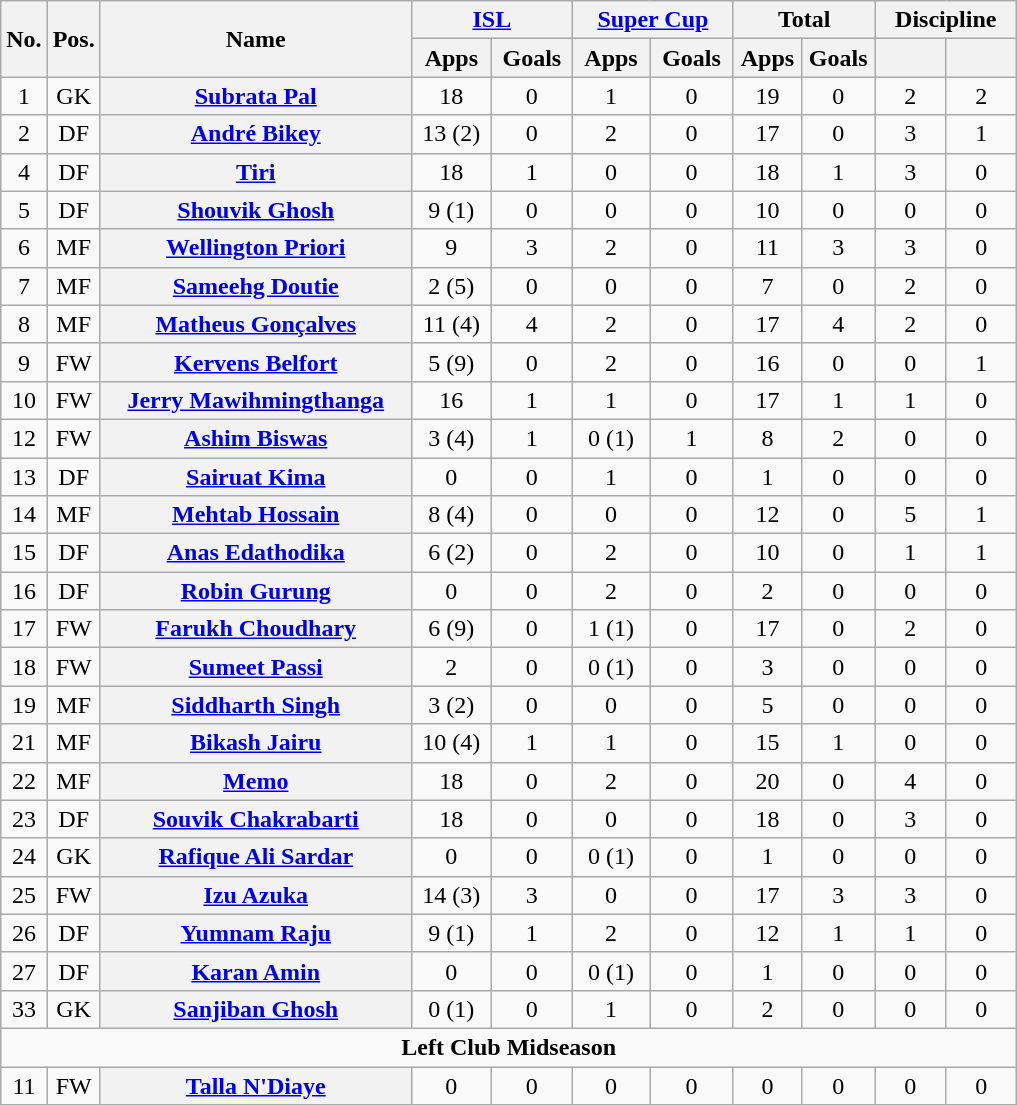<table class="wikitable plainrowheaders" style="text-align:center">
<tr>
<th rowspan="2">No.</th>
<th rowspan="2">Pos.</th>
<th rowspan="2" style="width:200px;">Name</th>
<th colspan="2" style="width:100px;"><a href='#'>ISL</a></th>
<th colspan="2" style="width:100px;"><a href='#'>Super Cup</a></th>
<th colspan="2" style="width:87px;">Total</th>
<th colspan="2" style="width:87px;">Discipline</th>
</tr>
<tr>
<th>Apps</th>
<th>Goals</th>
<th>Apps</th>
<th>Goals</th>
<th>Apps</th>
<th>Goals</th>
<th></th>
<th></th>
</tr>
<tr>
<td>1</td>
<td>GK</td>
<th scope="row"> <a href='#'>Subrata Pal</a></th>
<td>18</td>
<td>0</td>
<td>1</td>
<td>0</td>
<td>19</td>
<td>0</td>
<td>2</td>
<td>2</td>
</tr>
<tr>
<td>2</td>
<td>DF</td>
<th scope="row"> <a href='#'>André Bikey</a></th>
<td>13 (2)</td>
<td>0</td>
<td>2</td>
<td>0</td>
<td>17</td>
<td>0</td>
<td>3</td>
<td>1</td>
</tr>
<tr>
<td>4</td>
<td>DF</td>
<th scope="row"> <a href='#'>Tiri</a></th>
<td>18</td>
<td>1</td>
<td>0</td>
<td>0</td>
<td>18</td>
<td>1</td>
<td>3</td>
<td>0</td>
</tr>
<tr>
<td>5</td>
<td>DF</td>
<th scope="row"> <a href='#'>Shouvik Ghosh</a></th>
<td>9 (1)</td>
<td>0</td>
<td>0</td>
<td>0</td>
<td>10</td>
<td>0</td>
<td>0</td>
<td>0</td>
</tr>
<tr>
<td>6</td>
<td>MF</td>
<th scope="row"> <a href='#'>Wellington Priori</a></th>
<td>9</td>
<td>3</td>
<td>2</td>
<td>0</td>
<td>11</td>
<td>3</td>
<td>3</td>
<td>0</td>
</tr>
<tr>
<td>7</td>
<td>MF</td>
<th scope="row"> <a href='#'>Sameehg Doutie</a></th>
<td>2 (5)</td>
<td>0</td>
<td>0</td>
<td>0</td>
<td>7</td>
<td>0</td>
<td>2</td>
<td>0</td>
</tr>
<tr>
<td>8</td>
<td>MF</td>
<th scope="row"> <a href='#'>Matheus Gonçalves</a></th>
<td>11 (4)</td>
<td>4</td>
<td>2</td>
<td>0</td>
<td>17</td>
<td>4</td>
<td>2</td>
<td>0</td>
</tr>
<tr>
<td>9</td>
<td>FW</td>
<th scope="row"> <a href='#'>Kervens Belfort</a></th>
<td>5 (9)</td>
<td>0</td>
<td>2</td>
<td>0</td>
<td>16</td>
<td>0</td>
<td>0</td>
<td>1</td>
</tr>
<tr>
<td>10</td>
<td>FW</td>
<th scope="row"> <a href='#'>Jerry Mawihmingthanga</a></th>
<td>16</td>
<td>1</td>
<td>1</td>
<td>0</td>
<td>17</td>
<td>1</td>
<td>1</td>
<td>0</td>
</tr>
<tr>
<td>12</td>
<td>FW</td>
<th scope="row"> <a href='#'>Ashim Biswas</a></th>
<td>3 (4)</td>
<td>1</td>
<td>0 (1)</td>
<td>1</td>
<td>8</td>
<td>2</td>
<td>0</td>
<td>0</td>
</tr>
<tr>
<td>13</td>
<td>DF</td>
<th scope="row"> <a href='#'>Sairuat Kima</a></th>
<td>0</td>
<td>0</td>
<td>1</td>
<td>0</td>
<td>1</td>
<td>0</td>
<td>0</td>
<td>0</td>
</tr>
<tr>
<td>14</td>
<td>MF</td>
<th scope="row"> <a href='#'>Mehtab Hossain</a></th>
<td>8 (4)</td>
<td>0</td>
<td>0</td>
<td>0</td>
<td>12</td>
<td>0</td>
<td>5</td>
<td>1</td>
</tr>
<tr>
<td>15</td>
<td>DF</td>
<th scope="row"> <a href='#'>Anas Edathodika</a></th>
<td>6 (2)</td>
<td>0</td>
<td>2</td>
<td>0</td>
<td>10</td>
<td>0</td>
<td>1</td>
<td>1</td>
</tr>
<tr>
<td>16</td>
<td>DF</td>
<th scope="row"> <a href='#'>Robin Gurung</a></th>
<td>0</td>
<td>0</td>
<td>2</td>
<td>0</td>
<td>2</td>
<td>0</td>
<td>0</td>
<td>0</td>
</tr>
<tr>
<td>17</td>
<td>FW</td>
<th scope="row"> <a href='#'>Farukh Choudhary</a></th>
<td>6 (9)</td>
<td>0</td>
<td>1 (1)</td>
<td>0</td>
<td>17</td>
<td>0</td>
<td>2</td>
<td>0</td>
</tr>
<tr>
<td>18</td>
<td>FW</td>
<th scope="row"> <a href='#'>Sumeet Passi</a></th>
<td>2</td>
<td>0</td>
<td>0 (1)</td>
<td>0</td>
<td>3</td>
<td>0</td>
<td>0</td>
<td>0</td>
</tr>
<tr>
<td>19</td>
<td>MF</td>
<th scope="row"> <a href='#'>Siddharth Singh</a></th>
<td>3 (2)</td>
<td>0</td>
<td>0</td>
<td>0</td>
<td>5</td>
<td>0</td>
<td>0</td>
<td>0</td>
</tr>
<tr>
<td>21</td>
<td>MF</td>
<th scope="row"> <a href='#'>Bikash Jairu</a></th>
<td>10 (4)</td>
<td>1</td>
<td>1</td>
<td>0</td>
<td>15</td>
<td>1</td>
<td>0</td>
<td>0</td>
</tr>
<tr>
<td>22</td>
<td>MF</td>
<th scope="row"> <a href='#'>Memo</a></th>
<td>18</td>
<td>0</td>
<td>2</td>
<td>0</td>
<td>20</td>
<td>0</td>
<td>4</td>
<td>0</td>
</tr>
<tr>
<td>23</td>
<td>DF</td>
<th scope="row"> <a href='#'>Souvik Chakrabarti</a></th>
<td>18</td>
<td>0</td>
<td>0</td>
<td>0</td>
<td>18</td>
<td>0</td>
<td>3</td>
<td>0</td>
</tr>
<tr>
<td>24</td>
<td>GK</td>
<th scope="row"> <a href='#'>Rafique Ali Sardar</a></th>
<td>0</td>
<td>0</td>
<td>0 (1)</td>
<td>0</td>
<td>1</td>
<td>0</td>
<td>0</td>
<td>0</td>
</tr>
<tr>
<td>25</td>
<td>FW</td>
<th scope="row"> <a href='#'>Izu Azuka</a></th>
<td>14 (3)</td>
<td>3</td>
<td>0</td>
<td>0</td>
<td>17</td>
<td>3</td>
<td>3</td>
<td>0</td>
</tr>
<tr>
<td>26</td>
<td>DF</td>
<th scope="row"> <a href='#'>Yumnam Raju</a></th>
<td>9 (1)</td>
<td>1</td>
<td>2</td>
<td>0</td>
<td>12</td>
<td>1</td>
<td>1</td>
<td>0</td>
</tr>
<tr>
<td>27</td>
<td>DF</td>
<th scope="row"> <a href='#'>Karan Amin</a></th>
<td>0</td>
<td>0</td>
<td>0 (1)</td>
<td>0</td>
<td>1</td>
<td>0</td>
<td>0</td>
<td>0</td>
</tr>
<tr>
<td>33</td>
<td>GK</td>
<th scope="row"> <a href='#'>Sanjiban Ghosh</a></th>
<td>0 (1)</td>
<td>0</td>
<td>1</td>
<td>0</td>
<td>2</td>
<td>0</td>
<td>0</td>
<td>0</td>
</tr>
<tr>
<td colspan="11" align=center><strong>Left Club Midseason</strong></td>
</tr>
<tr>
<td>11</td>
<td>FW</td>
<th scope="row"> <a href='#'>Talla N'Diaye</a></th>
<td>0</td>
<td>0</td>
<td>0</td>
<td>0</td>
<td>0</td>
<td>0</td>
<td>0</td>
<td>0</td>
</tr>
</table>
